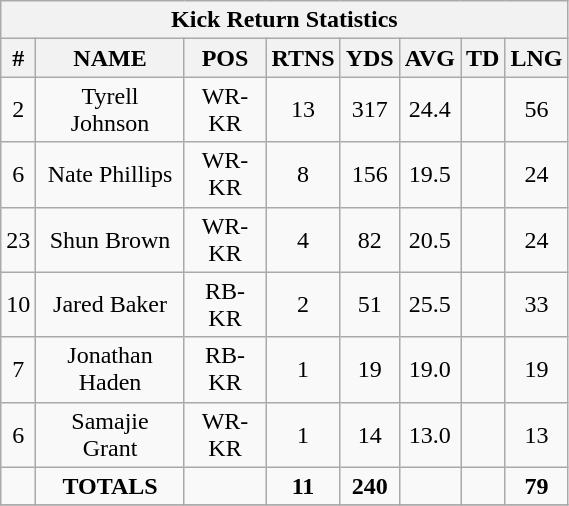<table style="width:30%; text-align:center;" class="wikitable collapsible collapsed">
<tr>
<th colspan="8">Kick Return Statistics</th>
</tr>
<tr>
<th>#</th>
<th>NAME</th>
<th>POS</th>
<th>RTNS</th>
<th>YDS</th>
<th>AVG</th>
<th>TD</th>
<th>LNG</th>
</tr>
<tr>
<td>2</td>
<td>Tyrell Johnson</td>
<td>WR-KR</td>
<td>13</td>
<td>317</td>
<td>24.4</td>
<td></td>
<td>56</td>
</tr>
<tr>
<td>6</td>
<td>Nate Phillips</td>
<td>WR-KR</td>
<td>8</td>
<td>156</td>
<td>19.5</td>
<td></td>
<td>24</td>
</tr>
<tr>
<td>23</td>
<td>Shun Brown</td>
<td>WR-KR</td>
<td>4</td>
<td>82</td>
<td>20.5</td>
<td></td>
<td>24</td>
</tr>
<tr>
<td>10</td>
<td>Jared Baker</td>
<td>RB-KR</td>
<td>2</td>
<td>51</td>
<td>25.5</td>
<td></td>
<td>33</td>
</tr>
<tr>
<td>7</td>
<td>Jonathan Haden</td>
<td>RB-KR</td>
<td>1</td>
<td>19</td>
<td>19.0</td>
<td></td>
<td>19</td>
</tr>
<tr>
<td>6</td>
<td>Samajie Grant</td>
<td>WR-KR</td>
<td>1</td>
<td>14</td>
<td>13.0</td>
<td></td>
<td>13</td>
</tr>
<tr>
<td></td>
<td><strong>TOTALS</strong></td>
<td></td>
<td><strong>11</strong></td>
<td><strong>240</strong></td>
<td><strong></strong></td>
<td><strong> </strong></td>
<td><strong>79</strong></td>
</tr>
<tr>
</tr>
</table>
